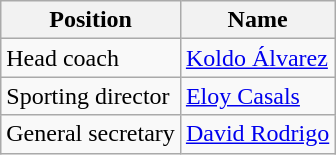<table class="wikitable">
<tr>
<th>Position</th>
<th>Name</th>
</tr>
<tr>
<td>Head coach</td>
<td> <a href='#'>Koldo Álvarez</a></td>
</tr>
<tr>
<td>Sporting director</td>
<td> <a href='#'>Eloy Casals</a></td>
</tr>
<tr>
<td>General secretary</td>
<td> <a href='#'>David Rodrigo</a></td>
</tr>
</table>
